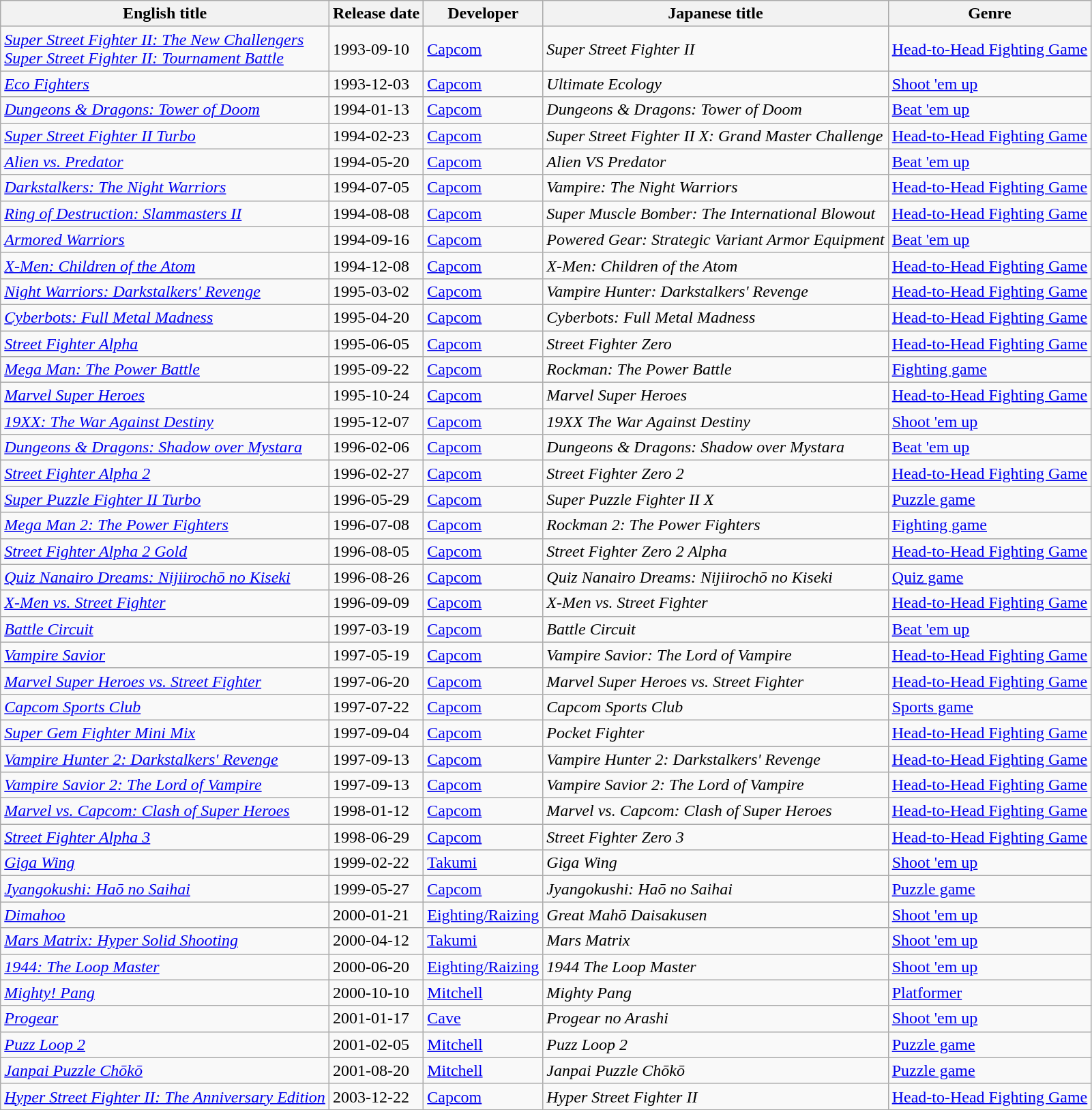<table class="wikitable sortable" style="width:auto">
<tr>
<th>English title</th>
<th>Release date</th>
<th>Developer</th>
<th>Japanese title</th>
<th>Genre</th>
</tr>
<tr>
<td><em><a href='#'>Super Street Fighter II: The New Challengers</a></em><br><em><a href='#'>Super Street Fighter II: Tournament Battle</a></em></td>
<td>1993-09-10</td>
<td><a href='#'>Capcom</a></td>
<td><em>Super Street Fighter II</em><br></td>
<td><a href='#'>Head-to-Head Fighting Game</a></td>
</tr>
<tr>
<td><em><a href='#'>Eco Fighters</a></em></td>
<td>1993-12-03</td>
<td><a href='#'>Capcom</a></td>
<td><em>Ultimate Ecology</em><br></td>
<td><a href='#'>Shoot 'em up</a></td>
</tr>
<tr>
<td><em><a href='#'>Dungeons & Dragons: Tower of Doom</a></em></td>
<td>1994-01-13</td>
<td><a href='#'>Capcom</a></td>
<td><em>Dungeons & Dragons: Tower of Doom</em><br></td>
<td><a href='#'>Beat 'em up</a></td>
</tr>
<tr>
<td><em><a href='#'>Super Street Fighter II Turbo</a></em></td>
<td>1994-02-23</td>
<td><a href='#'>Capcom</a></td>
<td><em>Super Street Fighter II X: Grand Master Challenge</em><br></td>
<td><a href='#'>Head-to-Head Fighting Game</a></td>
</tr>
<tr>
<td><em><a href='#'>Alien vs. Predator</a></em></td>
<td>1994-05-20</td>
<td><a href='#'>Capcom</a></td>
<td><em>Alien VS Predator</em><br></td>
<td><a href='#'>Beat 'em up</a></td>
</tr>
<tr>
<td><em><a href='#'>Darkstalkers: The Night Warriors</a></em></td>
<td>1994-07-05</td>
<td><a href='#'>Capcom</a></td>
<td><em>Vampire: The Night Warriors</em><br></td>
<td><a href='#'>Head-to-Head Fighting Game</a></td>
</tr>
<tr>
<td><em><a href='#'>Ring of Destruction: Slammasters II</a></em></td>
<td>1994-08-08</td>
<td><a href='#'>Capcom</a></td>
<td><em>Super Muscle Bomber: The International Blowout</em><br></td>
<td><a href='#'>Head-to-Head Fighting Game</a></td>
</tr>
<tr>
<td><em><a href='#'>Armored Warriors</a></em></td>
<td>1994-09-16</td>
<td><a href='#'>Capcom</a></td>
<td><em>Powered Gear: Strategic Variant Armor Equipment</em><br></td>
<td><a href='#'>Beat 'em up</a></td>
</tr>
<tr>
<td><em><a href='#'>X-Men: Children of the Atom</a></em></td>
<td>1994-12-08</td>
<td><a href='#'>Capcom</a></td>
<td><em>X-Men: Children of the Atom</em><br></td>
<td><a href='#'>Head-to-Head Fighting Game</a></td>
</tr>
<tr>
<td><em><a href='#'>Night Warriors: Darkstalkers' Revenge</a></em></td>
<td>1995-03-02</td>
<td><a href='#'>Capcom</a></td>
<td><em>Vampire Hunter: Darkstalkers' Revenge</em><br></td>
<td><a href='#'>Head-to-Head Fighting Game</a></td>
</tr>
<tr>
<td><em><a href='#'>Cyberbots: Full Metal Madness</a></em></td>
<td>1995-04-20</td>
<td><a href='#'>Capcom</a></td>
<td><em>Cyberbots: Full Metal Madness</em><br></td>
<td><a href='#'>Head-to-Head Fighting Game</a></td>
</tr>
<tr>
<td><em><a href='#'>Street Fighter Alpha</a></em></td>
<td>1995-06-05</td>
<td><a href='#'>Capcom</a></td>
<td><em>Street Fighter Zero</em><br></td>
<td><a href='#'>Head-to-Head Fighting Game</a></td>
</tr>
<tr>
<td><em><a href='#'>Mega Man: The Power Battle</a></em></td>
<td>1995-09-22</td>
<td><a href='#'>Capcom</a></td>
<td><em>Rockman: The Power Battle</em><br></td>
<td><a href='#'>Fighting game</a></td>
</tr>
<tr>
<td><em><a href='#'>Marvel Super Heroes</a></em></td>
<td>1995-10-24</td>
<td><a href='#'>Capcom</a></td>
<td><em>Marvel Super Heroes</em></td>
<td><a href='#'>Head-to-Head Fighting Game</a></td>
</tr>
<tr>
<td><em><a href='#'>19XX: The War Against Destiny</a></em></td>
<td>1995-12-07</td>
<td><a href='#'>Capcom</a></td>
<td><em>19XX The War Against Destiny</em></td>
<td><a href='#'>Shoot 'em up</a></td>
</tr>
<tr>
<td><em><a href='#'>Dungeons & Dragons: Shadow over Mystara</a></em></td>
<td>1996-02-06</td>
<td><a href='#'>Capcom</a></td>
<td><em>Dungeons & Dragons: Shadow over Mystara</em><br></td>
<td><a href='#'>Beat 'em up</a></td>
</tr>
<tr>
<td><em><a href='#'>Street Fighter Alpha 2</a></em></td>
<td>1996-02-27</td>
<td><a href='#'>Capcom</a></td>
<td><em>Street Fighter Zero 2</em><br></td>
<td><a href='#'>Head-to-Head Fighting Game</a></td>
</tr>
<tr>
<td><em><a href='#'>Super Puzzle Fighter II Turbo</a></em></td>
<td>1996-05-29</td>
<td><a href='#'>Capcom</a></td>
<td><em>Super Puzzle Fighter II X</em><br></td>
<td><a href='#'>Puzzle game</a></td>
</tr>
<tr>
<td><em><a href='#'>Mega Man 2: The Power Fighters</a></em></td>
<td>1996-07-08</td>
<td><a href='#'>Capcom</a></td>
<td><em>Rockman 2: The Power Fighters</em><br></td>
<td><a href='#'>Fighting game</a></td>
</tr>
<tr>
<td><em><a href='#'>Street Fighter Alpha 2 Gold</a></em></td>
<td>1996-08-05</td>
<td><a href='#'>Capcom</a></td>
<td><em>Street Fighter Zero 2 Alpha</em><br></td>
<td><a href='#'>Head-to-Head Fighting Game</a></td>
</tr>
<tr>
<td><em><a href='#'>Quiz Nanairo Dreams: Nijiirochō no Kiseki</a></em></td>
<td>1996-08-26</td>
<td><a href='#'>Capcom</a></td>
<td><em>Quiz Nanairo Dreams: Nijiirochō no Kiseki</em><br></td>
<td><a href='#'>Quiz game</a></td>
</tr>
<tr>
<td><em><a href='#'>X-Men vs. Street Fighter</a></em></td>
<td>1996-09-09</td>
<td><a href='#'>Capcom</a></td>
<td><em>X-Men vs. Street Fighter</em></td>
<td><a href='#'>Head-to-Head Fighting Game</a></td>
</tr>
<tr>
<td><em><a href='#'>Battle Circuit</a></em></td>
<td>1997-03-19</td>
<td><a href='#'>Capcom</a></td>
<td><em>Battle Circuit</em><br></td>
<td><a href='#'>Beat 'em up</a></td>
</tr>
<tr>
<td><em><a href='#'>Vampire Savior</a></em></td>
<td>1997-05-19</td>
<td><a href='#'>Capcom</a></td>
<td><em>Vampire Savior: The Lord of Vampire</em><br></td>
<td><a href='#'>Head-to-Head Fighting Game</a></td>
</tr>
<tr>
<td><em><a href='#'>Marvel Super Heroes vs. Street Fighter</a></em></td>
<td>1997-06-20</td>
<td><a href='#'>Capcom</a></td>
<td><em>Marvel Super Heroes vs. Street Fighter</em></td>
<td><a href='#'>Head-to-Head Fighting Game</a></td>
</tr>
<tr>
<td><em><a href='#'>Capcom Sports Club</a></em></td>
<td>1997-07-22</td>
<td><a href='#'>Capcom</a></td>
<td><em>Capcom Sports Club</em><br></td>
<td><a href='#'>Sports game</a></td>
</tr>
<tr>
<td><em><a href='#'>Super Gem Fighter Mini Mix</a></em></td>
<td>1997-09-04</td>
<td><a href='#'>Capcom</a></td>
<td><em>Pocket Fighter</em><br></td>
<td><a href='#'>Head-to-Head Fighting Game</a></td>
</tr>
<tr>
<td><em><a href='#'>Vampire Hunter 2: Darkstalkers' Revenge</a></em></td>
<td>1997-09-13</td>
<td><a href='#'>Capcom</a></td>
<td><em>Vampire Hunter 2: Darkstalkers' Revenge</em><br></td>
<td><a href='#'>Head-to-Head Fighting Game</a></td>
</tr>
<tr>
<td><em><a href='#'>Vampire Savior 2: The Lord of Vampire</a></em></td>
<td>1997-09-13</td>
<td><a href='#'>Capcom</a></td>
<td><em>Vampire Savior 2: The Lord of Vampire</em><br></td>
<td><a href='#'>Head-to-Head Fighting Game</a></td>
</tr>
<tr>
<td><em><a href='#'>Marvel vs. Capcom: Clash of Super Heroes</a></em></td>
<td>1998-01-12</td>
<td><a href='#'>Capcom</a></td>
<td><em>Marvel vs. Capcom: Clash of Super Heroes</em></td>
<td><a href='#'>Head-to-Head Fighting Game</a></td>
</tr>
<tr>
<td><em><a href='#'>Street Fighter Alpha 3</a></em></td>
<td>1998-06-29</td>
<td><a href='#'>Capcom</a></td>
<td><em>Street Fighter Zero 3</em><br></td>
<td><a href='#'>Head-to-Head Fighting Game</a></td>
</tr>
<tr>
<td><em><a href='#'>Giga Wing</a></em></td>
<td>1999-02-22</td>
<td><a href='#'>Takumi</a></td>
<td><em>Giga Wing</em><br></td>
<td><a href='#'>Shoot 'em up</a></td>
</tr>
<tr>
<td><em><a href='#'>Jyangokushi: Haō no Saihai</a></em></td>
<td>1999-05-27</td>
<td><a href='#'>Capcom</a></td>
<td><em>Jyangokushi: Haō no Saihai</em><br></td>
<td><a href='#'>Puzzle game</a></td>
</tr>
<tr>
<td><em><a href='#'>Dimahoo</a></em></td>
<td>2000-01-21</td>
<td><a href='#'>Eighting/Raizing</a></td>
<td><em>Great Mahō Daisakusen</em><br></td>
<td><a href='#'>Shoot 'em up</a></td>
</tr>
<tr>
<td><em><a href='#'>Mars Matrix: Hyper Solid Shooting</a></em></td>
<td>2000-04-12</td>
<td><a href='#'>Takumi</a></td>
<td><em>Mars Matrix</em><br></td>
<td><a href='#'>Shoot 'em up</a></td>
</tr>
<tr>
<td><em><a href='#'>1944: The Loop Master</a></em></td>
<td>2000-06-20</td>
<td><a href='#'>Eighting/Raizing</a></td>
<td><em>1944 The Loop Master</em></td>
<td><a href='#'>Shoot 'em up</a></td>
</tr>
<tr>
<td><em><a href='#'>Mighty! Pang</a></em></td>
<td>2000-10-10</td>
<td><a href='#'>Mitchell</a></td>
<td><em>Mighty Pang</em><br></td>
<td><a href='#'>Platformer</a></td>
</tr>
<tr>
<td><em><a href='#'>Progear</a></em></td>
<td>2001-01-17</td>
<td><a href='#'>Cave</a></td>
<td><em>Progear no Arashi</em><br></td>
<td><a href='#'>Shoot 'em up</a></td>
</tr>
<tr>
<td><em><a href='#'>Puzz Loop 2</a></em></td>
<td>2001-02-05</td>
<td><a href='#'>Mitchell</a></td>
<td><em>Puzz Loop 2</em><br></td>
<td><a href='#'>Puzzle game</a></td>
</tr>
<tr>
<td><em><a href='#'>Janpai Puzzle Chōkō</a></em></td>
<td>2001-08-20</td>
<td><a href='#'>Mitchell</a></td>
<td><em>Janpai Puzzle Chōkō</em><br></td>
<td><a href='#'>Puzzle game</a></td>
</tr>
<tr>
<td><em><a href='#'>Hyper Street Fighter II: The Anniversary Edition</a></em></td>
<td>2003-12-22</td>
<td><a href='#'>Capcom</a></td>
<td><em>Hyper Street Fighter II</em><br></td>
<td><a href='#'>Head-to-Head Fighting Game</a></td>
</tr>
</table>
